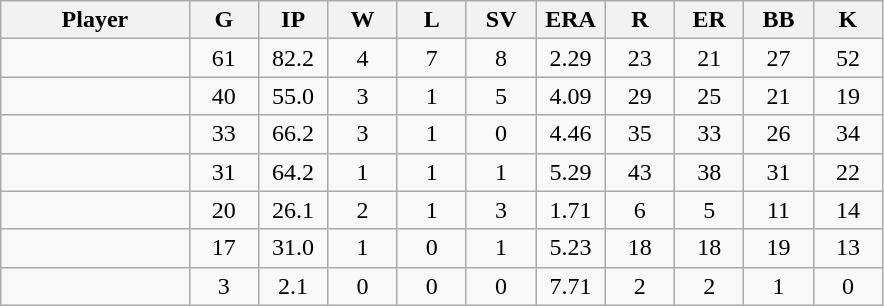<table class="wikitable sortable">
<tr>
<th bgcolor="#DDDDFF" width="19%">Player</th>
<th bgcolor="#DDDDFF" width="7%">G</th>
<th bgcolor="#DDDDFF" width="7%">IP</th>
<th bgcolor="#DDDDFF" width="7%">W</th>
<th bgcolor="#DDDDFF" width="7%">L</th>
<th bgcolor="#DDDDFF" width="7%">SV</th>
<th bgcolor="#DDDDFF" width="7%">ERA</th>
<th bgcolor="#DDDDFF" width="7%">R</th>
<th bgcolor="#DDDDFF" width="7%">ER</th>
<th bgcolor="#DDDDFF" width="7%">BB</th>
<th bgcolor="#DDDDFF" width="7%">K</th>
</tr>
<tr align="center">
<td></td>
<td>61</td>
<td>82.2</td>
<td>4</td>
<td>7</td>
<td>8</td>
<td>2.29</td>
<td>23</td>
<td>21</td>
<td>27</td>
<td>52</td>
</tr>
<tr align="center">
<td></td>
<td>40</td>
<td>55.0</td>
<td>3</td>
<td>1</td>
<td>5</td>
<td>4.09</td>
<td>29</td>
<td>25</td>
<td>21</td>
<td>19</td>
</tr>
<tr align="center">
<td></td>
<td>33</td>
<td>66.2</td>
<td>3</td>
<td>1</td>
<td>0</td>
<td>4.46</td>
<td>35</td>
<td>33</td>
<td>26</td>
<td>34</td>
</tr>
<tr align="center">
<td></td>
<td>31</td>
<td>64.2</td>
<td>1</td>
<td>1</td>
<td>1</td>
<td>5.29</td>
<td>43</td>
<td>38</td>
<td>31</td>
<td>22</td>
</tr>
<tr align="center">
<td></td>
<td>20</td>
<td>26.1</td>
<td>2</td>
<td>1</td>
<td>3</td>
<td>1.71</td>
<td>6</td>
<td>5</td>
<td>11</td>
<td>14</td>
</tr>
<tr align="center">
<td></td>
<td>17</td>
<td>31.0</td>
<td>1</td>
<td>0</td>
<td>1</td>
<td>5.23</td>
<td>18</td>
<td>18</td>
<td>19</td>
<td>13</td>
</tr>
<tr align="center">
<td></td>
<td>3</td>
<td>2.1</td>
<td>0</td>
<td>0</td>
<td>0</td>
<td>7.71</td>
<td>2</td>
<td>2</td>
<td>1</td>
<td>0</td>
</tr>
</table>
